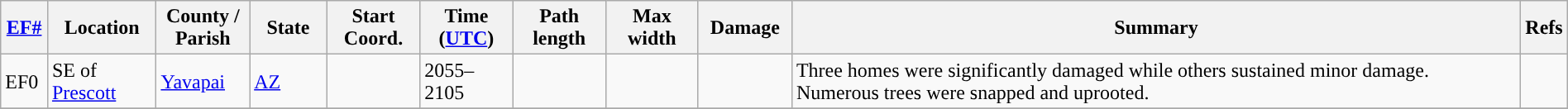<table class="wikitable sortable" style="width:100%;">
<tr>
<th scope="col" width="3%" align="center"><a href='#'>EF#</a></th>
<th scope="col" width="7%" align="center" class="unsortable">Location</th>
<th scope="col" width="6%" align="center" class="unsortable">County / Parish</th>
<th scope="col" width="5%" align="center">State</th>
<th scope="col" width="6%" align="center">Start Coord.</th>
<th scope="col" width="6%" align="center">Time (<a href='#'>UTC</a>)</th>
<th scope="col" width="6%" align="center">Path length</th>
<th scope="col" width="6%" align="center">Max width</th>
<th scope="col" width="6%" align="center">Damage</th>
<th scope="col" width="48%" class="unsortable" align="center">Summary</th>
<th scope="col" width="48%" class="unsortable" align="center">Refs</th>
</tr>
<tr>
<td>EF0</td>
<td>SE of <a href='#'>Prescott</a></td>
<td><a href='#'>Yavapai</a></td>
<td><a href='#'>AZ</a></td>
<td></td>
<td>2055–2105</td>
<td></td>
<td></td>
<td></td>
<td>Three homes were significantly damaged while others sustained minor damage. Numerous trees were snapped and uprooted.</td>
<td></td>
</tr>
<tr>
</tr>
</table>
